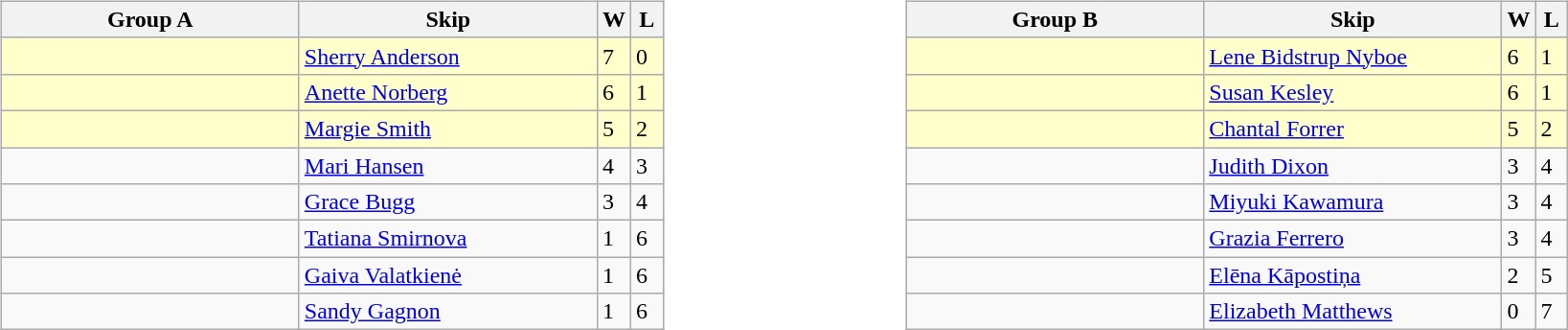<table>
<tr>
<td valign=top width=10%><br><table class=wikitable>
<tr>
<th style="width:200px;">Group A</th>
<th style="width:200px;">Skip</th>
<th style="width:15px;">W</th>
<th style="width:15px;">L</th>
</tr>
<tr bgcolor=#ffffcc>
<td></td>
<td><a href='#'>Sherry Anderson</a></td>
<td>7</td>
<td>0</td>
</tr>
<tr bgcolor=#ffffcc>
<td></td>
<td><a href='#'>Anette Norberg</a></td>
<td>6</td>
<td>1</td>
</tr>
<tr bgcolor=#ffffcc>
<td></td>
<td><a href='#'>Margie Smith</a></td>
<td>5</td>
<td>2</td>
</tr>
<tr>
<td></td>
<td><a href='#'>Mari Hansen</a></td>
<td>4</td>
<td>3</td>
</tr>
<tr>
<td></td>
<td><a href='#'>Grace Bugg</a></td>
<td>3</td>
<td>4</td>
</tr>
<tr>
<td></td>
<td><a href='#'>Tatiana Smirnova</a></td>
<td>1</td>
<td>6</td>
</tr>
<tr>
<td></td>
<td><a href='#'>Gaiva Valatkienė</a></td>
<td>1</td>
<td>6</td>
</tr>
<tr>
<td></td>
<td><a href='#'>Sandy Gagnon</a></td>
<td>1</td>
<td>6</td>
</tr>
</table>
</td>
<td valign=top width=10%><br><table class=wikitable>
<tr>
<th style="width:200px;">Group B</th>
<th style="width:200px;">Skip</th>
<th style="width:15px;">W</th>
<th style="width:15px;">L</th>
</tr>
<tr bgcolor=#ffffcc>
<td></td>
<td><a href='#'>Lene Bidstrup Nyboe</a></td>
<td>6</td>
<td>1</td>
</tr>
<tr bgcolor=#ffffcc>
<td></td>
<td><a href='#'>Susan Kesley</a></td>
<td>6</td>
<td>1</td>
</tr>
<tr bgcolor=#ffffcc>
<td></td>
<td><a href='#'>Chantal Forrer</a></td>
<td>5</td>
<td>2</td>
</tr>
<tr>
<td></td>
<td><a href='#'>Judith Dixon</a></td>
<td>3</td>
<td>4</td>
</tr>
<tr>
<td></td>
<td><a href='#'>Miyuki Kawamura</a></td>
<td>3</td>
<td>4</td>
</tr>
<tr>
<td></td>
<td><a href='#'>Grazia Ferrero</a></td>
<td>3</td>
<td>4</td>
</tr>
<tr>
<td></td>
<td><a href='#'>Elēna Kāpostiņa</a></td>
<td>2</td>
<td>5</td>
</tr>
<tr>
<td></td>
<td><a href='#'>Elizabeth Matthews</a></td>
<td>0</td>
<td>7</td>
</tr>
</table>
</td>
</tr>
</table>
